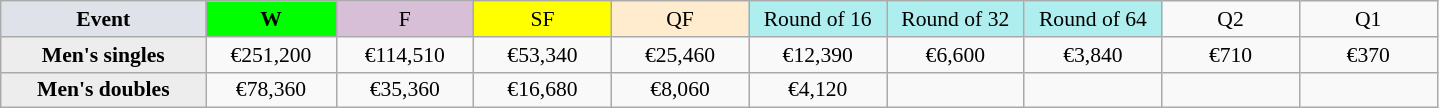<table class=wikitable style=font-size:90%;text-align:center>
<tr>
<td width=130 bgcolor=dfe2e9><strong>Event</strong></td>
<td width=80 bgcolor=lime><strong>W</strong></td>
<td width=85 bgcolor=thistle>F</td>
<td width=85 bgcolor=ffff00>SF</td>
<td width=85 bgcolor=ffebcd>QF</td>
<td width=85 bgcolor=afeeee>Round of 16</td>
<td width=85 bgcolor=afeeee>Round of 32</td>
<td width=85 bgcolor=afeeee>Round of 64</td>
<td width=85>Q2</td>
<td width=85>Q1</td>
</tr>
<tr>
<th style=background:#ededed>Men's singles</th>
<td>€251,200</td>
<td>€114,510</td>
<td>€53,340</td>
<td>€25,460</td>
<td>€12,390</td>
<td>€6,600</td>
<td>€3,840</td>
<td>€710</td>
<td>€370</td>
</tr>
<tr>
<th style=background:#ededed>Men's doubles</th>
<td>€78,360</td>
<td>€35,360</td>
<td>€16,680</td>
<td>€8,060</td>
<td>€4,120</td>
<td></td>
<td></td>
<td></td>
<td></td>
</tr>
</table>
